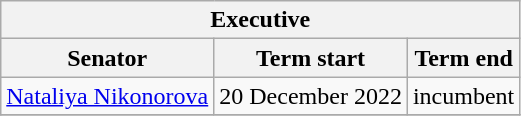<table class="wikitable sortable">
<tr>
<th colspan=3>Executive</th>
</tr>
<tr>
<th>Senator</th>
<th>Term start</th>
<th>Term end</th>
</tr>
<tr>
<td><a href='#'>Nataliya Nikonorova</a></td>
<td>20 December 2022</td>
<td>incumbent</td>
</tr>
<tr>
</tr>
</table>
